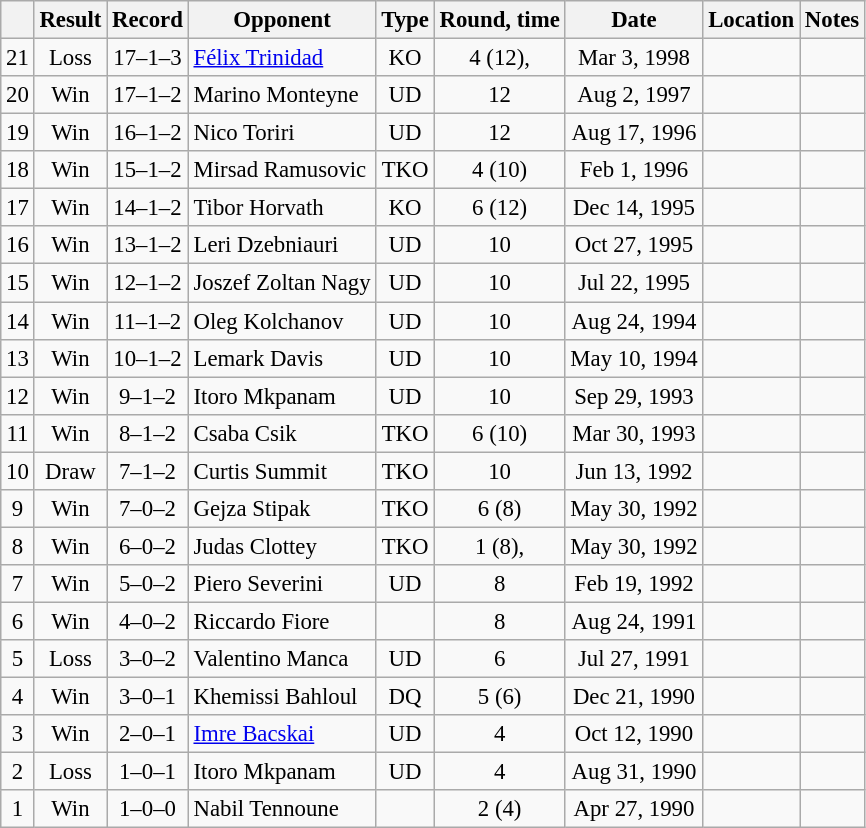<table class="wikitable" style="text-align:center; font-size:95%">
<tr>
<th></th>
<th>Result</th>
<th>Record</th>
<th>Opponent</th>
<th>Type</th>
<th>Round, time</th>
<th>Date</th>
<th>Location</th>
<th>Notes</th>
</tr>
<tr>
<td>21</td>
<td>Loss</td>
<td>17–1–3</td>
<td style="text-align:left;"> <a href='#'>Félix Trinidad</a></td>
<td>KO</td>
<td>4 (12), </td>
<td>Mar 3, 1998</td>
<td style="text-align:left;"> </td>
<td style="text-align:left;"></td>
</tr>
<tr>
<td>20</td>
<td>Win</td>
<td>17–1–2</td>
<td style="text-align:left;"> Marino Monteyne</td>
<td>UD</td>
<td>12</td>
<td>Aug 2, 1997</td>
<td style="text-align:left;"> </td>
<td></td>
</tr>
<tr>
<td>19</td>
<td>Win</td>
<td>16–1–2</td>
<td style="text-align:left;"> Nico Toriri</td>
<td>UD</td>
<td>12</td>
<td>Aug 17, 1996</td>
<td style="text-align:left;"> </td>
<td style="text-align:left;"></td>
</tr>
<tr>
<td>18</td>
<td>Win</td>
<td>15–1–2</td>
<td style="text-align:left;"> Mirsad Ramusovic</td>
<td>TKO</td>
<td>4 (10)</td>
<td>Feb 1, 1996</td>
<td style="text-align:left;"> </td>
<td></td>
</tr>
<tr>
<td>17</td>
<td>Win</td>
<td>14–1–2</td>
<td style="text-align:left;"> Tibor Horvath</td>
<td>KO</td>
<td>6 (12)</td>
<td>Dec 14, 1995</td>
<td style="text-align:left;"> </td>
<td></td>
</tr>
<tr>
<td>16</td>
<td>Win</td>
<td>13–1–2</td>
<td style="text-align:left;"> Leri Dzebniauri</td>
<td>UD</td>
<td>10</td>
<td>Oct 27, 1995</td>
<td style="text-align:left;"> </td>
<td></td>
</tr>
<tr>
<td>15</td>
<td>Win</td>
<td>12–1–2</td>
<td style="text-align:left;"> Joszef Zoltan Nagy</td>
<td>UD</td>
<td>10</td>
<td>Jul 22, 1995</td>
<td style="text-align:left;"> </td>
<td></td>
</tr>
<tr>
<td>14</td>
<td>Win</td>
<td>11–1–2</td>
<td style="text-align:left;"> Oleg Kolchanov</td>
<td>UD</td>
<td>10</td>
<td>Aug 24, 1994</td>
<td style="text-align:left;"> </td>
<td></td>
</tr>
<tr>
<td>13</td>
<td>Win</td>
<td>10–1–2</td>
<td style="text-align:left;"> Lemark Davis</td>
<td>UD</td>
<td>10</td>
<td>May 10, 1994</td>
<td style="text-align:left;"> </td>
<td></td>
</tr>
<tr>
<td>12</td>
<td>Win</td>
<td>9–1–2</td>
<td style="text-align:left;"> Itoro Mkpanam</td>
<td>UD</td>
<td>10</td>
<td>Sep 29, 1993</td>
<td style="text-align:left;"> </td>
<td></td>
</tr>
<tr>
<td>11</td>
<td>Win</td>
<td>8–1–2</td>
<td style="text-align:left;"> Csaba Csik</td>
<td>TKO</td>
<td>6 (10)</td>
<td>Mar 30, 1993</td>
<td style="text-align:left;"> </td>
<td></td>
</tr>
<tr>
<td>10</td>
<td>Draw</td>
<td>7–1–2</td>
<td style="text-align:left;"> Curtis Summit</td>
<td>TKO</td>
<td>10</td>
<td>Jun 13, 1992</td>
<td style="text-align:left;"> </td>
<td></td>
</tr>
<tr>
<td>9</td>
<td>Win</td>
<td>7–0–2</td>
<td style="text-align:left;"> Gejza Stipak</td>
<td>TKO</td>
<td>6 (8)</td>
<td>May 30, 1992</td>
<td style="text-align:left;"> </td>
<td></td>
</tr>
<tr>
<td>8</td>
<td>Win</td>
<td>6–0–2</td>
<td style="text-align:left;"> Judas Clottey</td>
<td>TKO</td>
<td>1 (8), </td>
<td>May 30, 1992</td>
<td style="text-align:left;"> </td>
<td></td>
</tr>
<tr>
<td>7</td>
<td>Win</td>
<td>5–0–2</td>
<td style="text-align:left;"> Piero Severini</td>
<td>UD</td>
<td>8</td>
<td>Feb 19, 1992</td>
<td style="text-align:left;"> </td>
<td></td>
</tr>
<tr>
<td>6</td>
<td>Win</td>
<td>4–0–2</td>
<td style="text-align:left;"> Riccardo Fiore</td>
<td></td>
<td>8</td>
<td>Aug 24, 1991</td>
<td style="text-align:left;"> </td>
<td></td>
</tr>
<tr>
<td>5</td>
<td>Loss</td>
<td>3–0–2</td>
<td style="text-align:left;"> Valentino Manca</td>
<td>UD</td>
<td>6</td>
<td>Jul 27, 1991</td>
<td style="text-align:left;"> </td>
<td></td>
</tr>
<tr>
<td>4</td>
<td>Win</td>
<td>3–0–1</td>
<td style="text-align:left;"> Khemissi Bahloul</td>
<td>DQ</td>
<td>5 (6)</td>
<td>Dec 21, 1990</td>
<td style="text-align:left;"> </td>
<td></td>
</tr>
<tr>
<td>3</td>
<td>Win</td>
<td>2–0–1</td>
<td style="text-align:left;"> <a href='#'>Imre Bacskai</a></td>
<td>UD</td>
<td>4</td>
<td>Oct 12, 1990</td>
<td style="text-align:left;"> </td>
<td></td>
</tr>
<tr>
<td>2</td>
<td>Loss</td>
<td>1–0–1</td>
<td style="text-align:left;"> Itoro Mkpanam</td>
<td>UD</td>
<td>4</td>
<td>Aug 31, 1990</td>
<td style="text-align:left;"> </td>
<td></td>
</tr>
<tr>
<td>1</td>
<td>Win</td>
<td>1–0–0</td>
<td style="text-align:left;"> Nabil Tennoune</td>
<td></td>
<td>2 (4)</td>
<td>Apr 27, 1990</td>
<td style="text-align:left;"> </td>
<td></td>
</tr>
</table>
